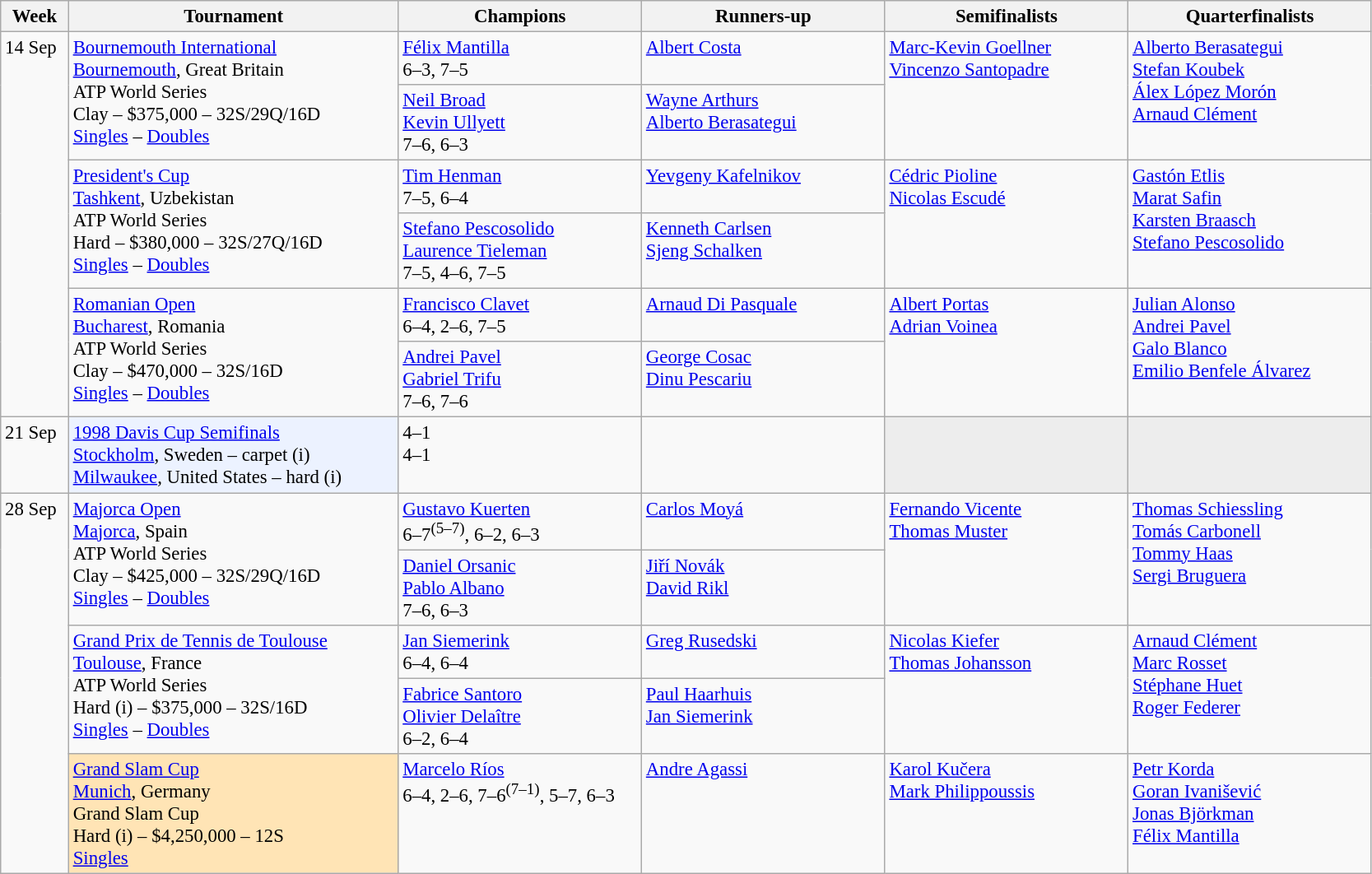<table class=wikitable style=font-size:95%>
<tr>
<th style="width:48px;">Week</th>
<th style="width:260px;">Tournament</th>
<th style="width:190px;">Champions</th>
<th style="width:190px;">Runners-up</th>
<th style="width:190px;">Semifinalists</th>
<th style="width:190px;">Quarterfinalists</th>
</tr>
<tr valign=top>
<td rowspan=6>14 Sep</td>
<td rowspan=2><a href='#'>Bournemouth International</a><br><a href='#'>Bournemouth</a>, Great Britain <br>ATP World Series<br>Clay – $375,000 – 32S/29Q/16D<br><a href='#'>Singles</a> – <a href='#'>Doubles</a></td>
<td> <a href='#'>Félix Mantilla</a><br>6–3, 7–5</td>
<td> <a href='#'>Albert Costa</a></td>
<td rowspan=2> <a href='#'>Marc-Kevin Goellner</a><br>  <a href='#'>Vincenzo Santopadre</a></td>
<td rowspan=2> <a href='#'>Alberto Berasategui</a><br> <a href='#'>Stefan Koubek</a><br> <a href='#'>Álex López Morón</a><br> <a href='#'>Arnaud Clément</a></td>
</tr>
<tr valign=top>
<td> <a href='#'>Neil Broad</a><br> <a href='#'>Kevin Ullyett</a><br>7–6, 6–3</td>
<td> <a href='#'>Wayne Arthurs</a><br> <a href='#'>Alberto Berasategui</a></td>
</tr>
<tr valign=top>
<td rowspan=2><a href='#'>President's Cup</a><br><a href='#'>Tashkent</a>, Uzbekistan <br>ATP World Series<br>Hard – $380,000 – 32S/27Q/16D<br><a href='#'>Singles</a> – <a href='#'>Doubles</a></td>
<td> <a href='#'>Tim Henman</a><br>7–5, 6–4</td>
<td> <a href='#'>Yevgeny Kafelnikov</a></td>
<td rowspan=2> <a href='#'>Cédric Pioline</a><br>  <a href='#'>Nicolas Escudé</a></td>
<td rowspan=2> <a href='#'>Gastón Etlis</a><br> <a href='#'>Marat Safin</a><br> <a href='#'>Karsten Braasch</a><br> <a href='#'>Stefano Pescosolido</a></td>
</tr>
<tr valign=top>
<td> <a href='#'>Stefano Pescosolido</a><br> <a href='#'>Laurence Tieleman</a><br>7–5, 4–6, 7–5</td>
<td> <a href='#'>Kenneth Carlsen</a><br> <a href='#'>Sjeng Schalken</a></td>
</tr>
<tr valign=top>
<td rowspan=2><a href='#'>Romanian Open</a><br><a href='#'>Bucharest</a>, Romania<br>ATP World Series<br>Clay – $470,000 – 32S/16D<br><a href='#'>Singles</a> – <a href='#'>Doubles</a></td>
<td> <a href='#'>Francisco Clavet</a><br>6–4, 2–6, 7–5</td>
<td> <a href='#'>Arnaud Di Pasquale</a></td>
<td rowspan=2> <a href='#'>Albert Portas</a><br>  <a href='#'>Adrian Voinea</a></td>
<td rowspan=2> <a href='#'>Julian Alonso</a><br> <a href='#'>Andrei Pavel</a><br> <a href='#'>Galo Blanco</a><br> <a href='#'>Emilio Benfele Álvarez</a></td>
</tr>
<tr valign=top>
<td> <a href='#'>Andrei Pavel</a><br> <a href='#'>Gabriel Trifu</a><br>7–6, 7–6</td>
<td> <a href='#'>George Cosac</a><br> <a href='#'>Dinu Pescariu</a></td>
</tr>
<tr valign=top>
<td>21 Sep</td>
<td style="background:#ecf2ff;"><a href='#'>1998 Davis Cup Semifinals</a><br> <a href='#'>Stockholm</a>, Sweden – carpet (i)<br> <a href='#'>Milwaukee</a>, United States – hard (i)</td>
<td> 4–1<br> 4–1</td>
<td><br></td>
<td style="background:#ededed;"></td>
<td style="background:#ededed;"></td>
</tr>
<tr valign=top>
<td rowspan=5>28 Sep</td>
<td rowspan=2><a href='#'>Majorca Open</a><br><a href='#'>Majorca</a>, Spain<br>ATP World Series<br>Clay – $425,000 – 32S/29Q/16D<br><a href='#'>Singles</a> – <a href='#'>Doubles</a></td>
<td> <a href='#'>Gustavo Kuerten</a><br>6–7<sup>(5–7)</sup>, 6–2, 6–3</td>
<td> <a href='#'>Carlos Moyá</a></td>
<td rowspan=2> <a href='#'>Fernando Vicente</a><br> <a href='#'>Thomas Muster</a></td>
<td rowspan=2> <a href='#'>Thomas Schiessling</a><br> <a href='#'>Tomás Carbonell</a><br> <a href='#'>Tommy Haas</a><br> <a href='#'>Sergi Bruguera</a></td>
</tr>
<tr valign=top>
<td> <a href='#'>Daniel Orsanic</a><br> <a href='#'>Pablo Albano</a> <br> 7–6, 6–3</td>
<td> <a href='#'>Jiří Novák</a><br> <a href='#'>David Rikl</a></td>
</tr>
<tr valign=top>
<td rowspan=2><a href='#'>Grand Prix de Tennis de Toulouse</a><br><a href='#'>Toulouse</a>, France<br>ATP World Series<br>Hard (i) – $375,000 – 32S/16D<br><a href='#'>Singles</a> – <a href='#'>Doubles</a></td>
<td> <a href='#'>Jan Siemerink</a><br>6–4, 6–4</td>
<td> <a href='#'>Greg Rusedski</a></td>
<td rowspan=2> <a href='#'>Nicolas Kiefer</a><br>  <a href='#'>Thomas Johansson</a></td>
<td rowspan=2> <a href='#'>Arnaud Clément</a><br> <a href='#'>Marc Rosset</a><br> <a href='#'>Stéphane Huet</a><br> <a href='#'>Roger Federer</a></td>
</tr>
<tr valign=top>
<td> <a href='#'>Fabrice Santoro</a><br> <a href='#'>Olivier Delaître</a><br>6–2, 6–4</td>
<td> <a href='#'>Paul Haarhuis</a><br> <a href='#'>Jan Siemerink</a></td>
</tr>
<tr valign=top>
<td style="background:moccasin;"><a href='#'>Grand Slam Cup</a><br><a href='#'>Munich</a>, Germany<br>Grand Slam Cup<br> Hard (i) – $4,250,000 – 12S <br><a href='#'>Singles</a></td>
<td> <a href='#'>Marcelo Ríos</a><br> 6–4, 2–6, 7–6<sup>(7–1)</sup>, 5–7, 6–3</td>
<td> <a href='#'>Andre Agassi</a></td>
<td> <a href='#'>Karol Kučera</a><br> <a href='#'>Mark Philippoussis</a></td>
<td> <a href='#'>Petr Korda</a><br> <a href='#'>Goran Ivanišević</a><br> <a href='#'>Jonas Björkman</a><br> <a href='#'>Félix Mantilla</a></td>
</tr>
</table>
